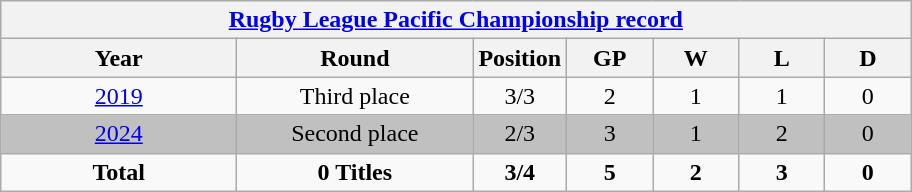<table class="wikitable" style="text-align: center;">
<tr>
<th colspan=9><a href='#'>Rugby League Pacific Championship record</a></th>
</tr>
<tr>
<th width=150>Year</th>
<th width=150>Round</th>
<th width=50>Position</th>
<th width=50>GP</th>
<th width=50>W</th>
<th width=50>L</th>
<th width=50>D</th>
</tr>
<tr>
<td><a href='#'>2019</a></td>
<td>Third place</td>
<td>3/3</td>
<td>2</td>
<td>1</td>
<td>1</td>
<td>0</td>
</tr>
<tr style="background:silver;">
<td><a href='#'>2024</a></td>
<td>Second place</td>
<td>2/3</td>
<td>3</td>
<td>1</td>
<td>2</td>
<td>0</td>
</tr>
<tr>
<td><strong>Total</strong></td>
<td><strong>0 Titles</strong></td>
<td><strong>3/4</strong></td>
<td><strong>5</strong></td>
<td><strong>2</strong></td>
<td><strong>3</strong></td>
<td><strong>0</strong></td>
</tr>
</table>
